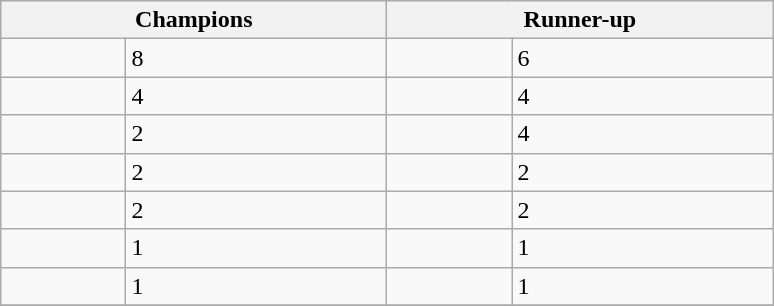<table class="sortable wikitable">
<tr>
<th colspan=2 width="250">Champions</th>
<th colspan=2 width="250">Runner-up</th>
</tr>
<tr>
<td></td>
<td>8</td>
<td></td>
<td>6</td>
</tr>
<tr>
<td></td>
<td>4</td>
<td></td>
<td>4</td>
</tr>
<tr>
<td></td>
<td>2</td>
<td></td>
<td>4</td>
</tr>
<tr>
<td></td>
<td>2</td>
<td></td>
<td>2</td>
</tr>
<tr>
<td></td>
<td>2</td>
<td></td>
<td>2</td>
</tr>
<tr>
<td></td>
<td>1</td>
<td></td>
<td>1</td>
</tr>
<tr>
<td></td>
<td>1</td>
<td></td>
<td>1</td>
</tr>
<tr>
</tr>
</table>
